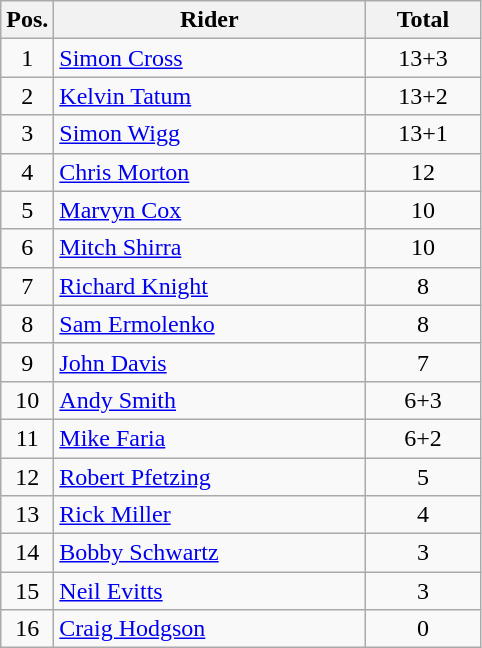<table class=wikitable>
<tr>
<th width=25px>Pos.</th>
<th width=200px>Rider</th>
<th width=70px>Total</th>
</tr>
<tr align=center >
<td>1</td>
<td align=left> <a href='#'>Simon Cross</a></td>
<td>13+3</td>
</tr>
<tr align=center >
<td>2</td>
<td align=left> <a href='#'>Kelvin Tatum</a></td>
<td>13+2</td>
</tr>
<tr align=center >
<td>3</td>
<td align=left> <a href='#'>Simon Wigg</a></td>
<td>13+1</td>
</tr>
<tr align=center >
<td>4</td>
<td align=left> <a href='#'>Chris Morton</a></td>
<td>12</td>
</tr>
<tr align=center >
<td>5</td>
<td align=left> <a href='#'>Marvyn Cox</a></td>
<td>10</td>
</tr>
<tr align=center >
<td>6</td>
<td align=left> <a href='#'>Mitch Shirra</a></td>
<td>10</td>
</tr>
<tr align=center >
<td>7</td>
<td align=left> <a href='#'>Richard Knight</a></td>
<td>8</td>
</tr>
<tr align=center >
<td>8</td>
<td align=left> <a href='#'>Sam Ermolenko</a></td>
<td>8</td>
</tr>
<tr align=center >
<td>9</td>
<td align=left> <a href='#'>John Davis</a></td>
<td>7</td>
</tr>
<tr align=center >
<td>10</td>
<td align=left> <a href='#'>Andy Smith</a></td>
<td>6+3</td>
</tr>
<tr align=center>
<td>11</td>
<td align=left> <a href='#'>Mike Faria</a></td>
<td>6+2</td>
</tr>
<tr align=center>
<td>12</td>
<td align=left> <a href='#'>Robert Pfetzing</a></td>
<td>5</td>
</tr>
<tr align=center>
<td>13</td>
<td align=left> <a href='#'>Rick Miller</a></td>
<td>4</td>
</tr>
<tr align=center>
<td>14</td>
<td align=left> <a href='#'>Bobby Schwartz</a></td>
<td>3</td>
</tr>
<tr align=center>
<td>15</td>
<td align=left> <a href='#'>Neil Evitts</a></td>
<td>3</td>
</tr>
<tr align=center>
<td>16</td>
<td align=left> <a href='#'>Craig Hodgson</a></td>
<td>0</td>
</tr>
</table>
